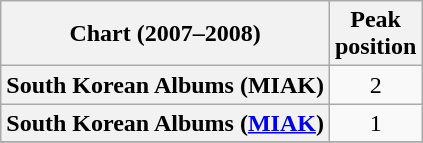<table class="wikitable plainrowheaders">
<tr>
<th>Chart (2007–2008)</th>
<th>Peak<br>position</th>
</tr>
<tr>
<th scope="row">South Korean Albums (MIAK)</th>
<td align="center">2</td>
</tr>
<tr>
<th scope="row">South Korean Albums (<a href='#'>MIAK</a>)<br></th>
<td align="center">1</td>
</tr>
<tr>
</tr>
</table>
